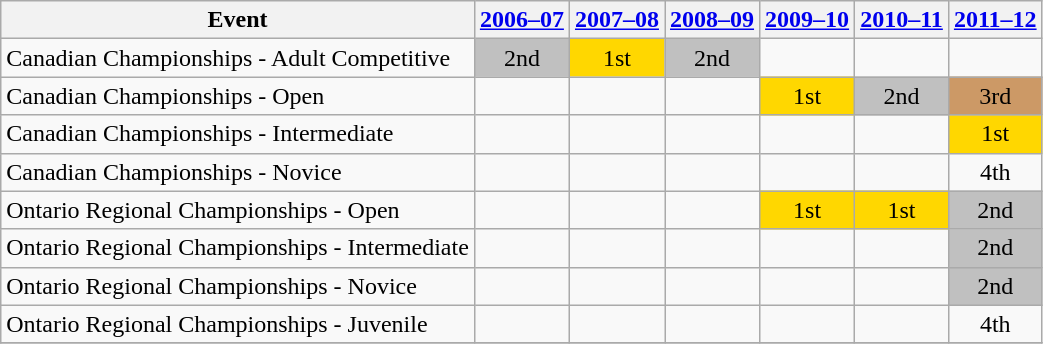<table class="wikitable">
<tr>
<th>Event</th>
<th><a href='#'>2006–07</a></th>
<th><a href='#'>2007–08</a></th>
<th><a href='#'>2008–09</a></th>
<th><a href='#'>2009–10</a></th>
<th><a href='#'>2010–11</a></th>
<th><a href='#'>2011–12</a></th>
</tr>
<tr>
<td>Canadian Championships - Adult Competitive</td>
<td 2007 align="center" bgcolor="silver">2nd</td>
<td 2008 align="center" bgcolor="gold">1st</td>
<td 2009 align="center" bgcolor="silver">2nd</td>
<td></td>
<td></td>
<td></td>
</tr>
<tr>
<td>Canadian Championships - Open</td>
<td></td>
<td></td>
<td></td>
<td 2010 align="center" bgcolor="gold">1st</td>
<td 2011 align="center" bgcolor="silver">2nd</td>
<td 2012 align="center" bgcolor="cc9966">3rd</td>
</tr>
<tr>
<td>Canadian Championships - Intermediate</td>
<td></td>
<td></td>
<td></td>
<td></td>
<td></td>
<td 2012 align="center" bgcolor="gold">1st</td>
</tr>
<tr>
<td>Canadian Championships - Novice</td>
<td></td>
<td></td>
<td></td>
<td></td>
<td></td>
<td 2012 align="center">4th</td>
</tr>
<tr>
<td>Ontario Regional Championships - Open</td>
<td></td>
<td></td>
<td></td>
<td 2010 align="center" bgcolor="gold">1st</td>
<td 2011 align="center" bgcolor="gold">1st</td>
<td 2012 align="center" bgcolor="silver">2nd</td>
</tr>
<tr>
<td>Ontario Regional Championships - Intermediate</td>
<td></td>
<td></td>
<td></td>
<td></td>
<td></td>
<td 2012 align="center" bgcolor="silver">2nd</td>
</tr>
<tr>
<td>Ontario Regional Championships - Novice</td>
<td></td>
<td></td>
<td></td>
<td></td>
<td></td>
<td 2012 align="center" bgcolor="silver">2nd</td>
</tr>
<tr>
<td>Ontario Regional Championships - Juvenile</td>
<td></td>
<td></td>
<td></td>
<td></td>
<td></td>
<td 2012 align="center">4th</td>
</tr>
<tr>
</tr>
</table>
